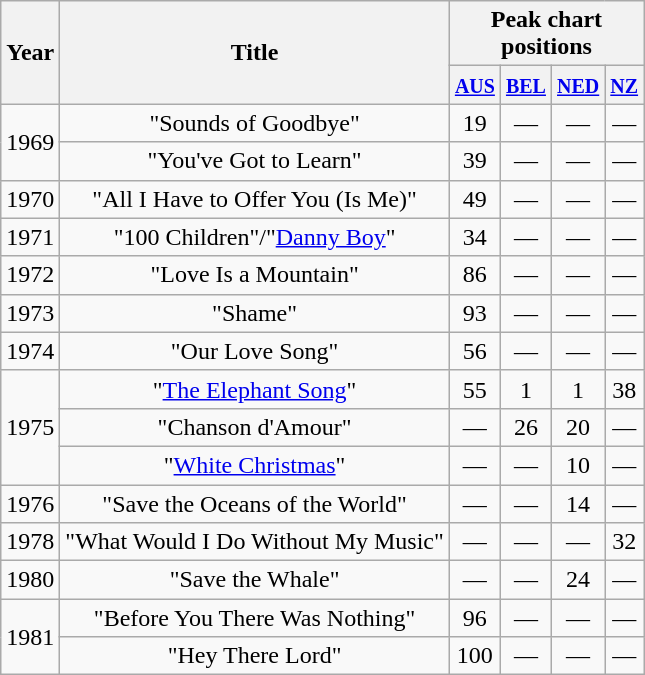<table class="wikitable" style="text-align: Center">
<tr>
<th scope="col" rowspan="2">Year</th>
<th scope="col" rowspan="2">Title</th>
<th scope="col" colspan="4">Peak chart<br>positions</th>
</tr>
<tr>
<th scope="col"><small><a href='#'>AUS</a><br></small></th>
<th scope="col"><small><a href='#'>BEL</a><br></small></th>
<th scope="col"><small><a href='#'>NED</a><br></small></th>
<th scope="col"><small><a href='#'>NZ</a><br></small></th>
</tr>
<tr>
<td rowspan="2">1969</td>
<td>"Sounds of Goodbye"</td>
<td>19</td>
<td>—</td>
<td>—</td>
<td>—</td>
</tr>
<tr>
<td>"You've Got to Learn"</td>
<td>39</td>
<td>—</td>
<td>—</td>
<td>—</td>
</tr>
<tr>
<td>1970</td>
<td>"All I Have to Offer You (Is Me)"</td>
<td>49</td>
<td>—</td>
<td>—</td>
<td>—</td>
</tr>
<tr>
<td>1971</td>
<td>"100 Children"/"<a href='#'>Danny Boy</a>"</td>
<td>34</td>
<td>—</td>
<td>—</td>
<td>—</td>
</tr>
<tr>
<td>1972</td>
<td>"Love Is a Mountain"</td>
<td>86</td>
<td>—</td>
<td>—</td>
<td>—</td>
</tr>
<tr>
<td>1973</td>
<td>"Shame"</td>
<td>93</td>
<td>—</td>
<td>—</td>
<td>—</td>
</tr>
<tr>
<td>1974</td>
<td>"Our Love Song"</td>
<td>56</td>
<td>—</td>
<td>—</td>
<td>—</td>
</tr>
<tr>
<td rowspan="3">1975</td>
<td>"<a href='#'>The Elephant Song</a>"</td>
<td>55</td>
<td>1</td>
<td>1</td>
<td>38</td>
</tr>
<tr>
<td>"Chanson d'Amour"</td>
<td>—</td>
<td>26</td>
<td>20</td>
<td>—</td>
</tr>
<tr>
<td>"<a href='#'>White Christmas</a>"</td>
<td>—</td>
<td>—</td>
<td>10</td>
<td>—</td>
</tr>
<tr>
<td>1976</td>
<td>"Save the Oceans of the World"</td>
<td>—</td>
<td>—</td>
<td>14</td>
<td>—</td>
</tr>
<tr>
<td>1978</td>
<td>"What Would I Do Without My Music"</td>
<td>—</td>
<td>—</td>
<td>—</td>
<td>32</td>
</tr>
<tr>
<td>1980</td>
<td>"Save the Whale"</td>
<td>—</td>
<td>—</td>
<td>24</td>
<td>—</td>
</tr>
<tr>
<td rowspan="2">1981</td>
<td>"Before You There Was Nothing"</td>
<td>96</td>
<td>—</td>
<td>—</td>
<td>—</td>
</tr>
<tr>
<td>"Hey There Lord"</td>
<td>100</td>
<td>—</td>
<td>—</td>
<td>—</td>
</tr>
</table>
